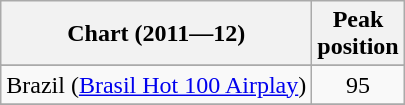<table class="wikitable sortable">
<tr>
<th>Chart (2011—12)</th>
<th>Peak<br>position</th>
</tr>
<tr>
</tr>
<tr>
<td>Brazil (<a href='#'>Brasil Hot 100 Airplay</a>)</td>
<td align=center>95</td>
</tr>
<tr>
</tr>
</table>
